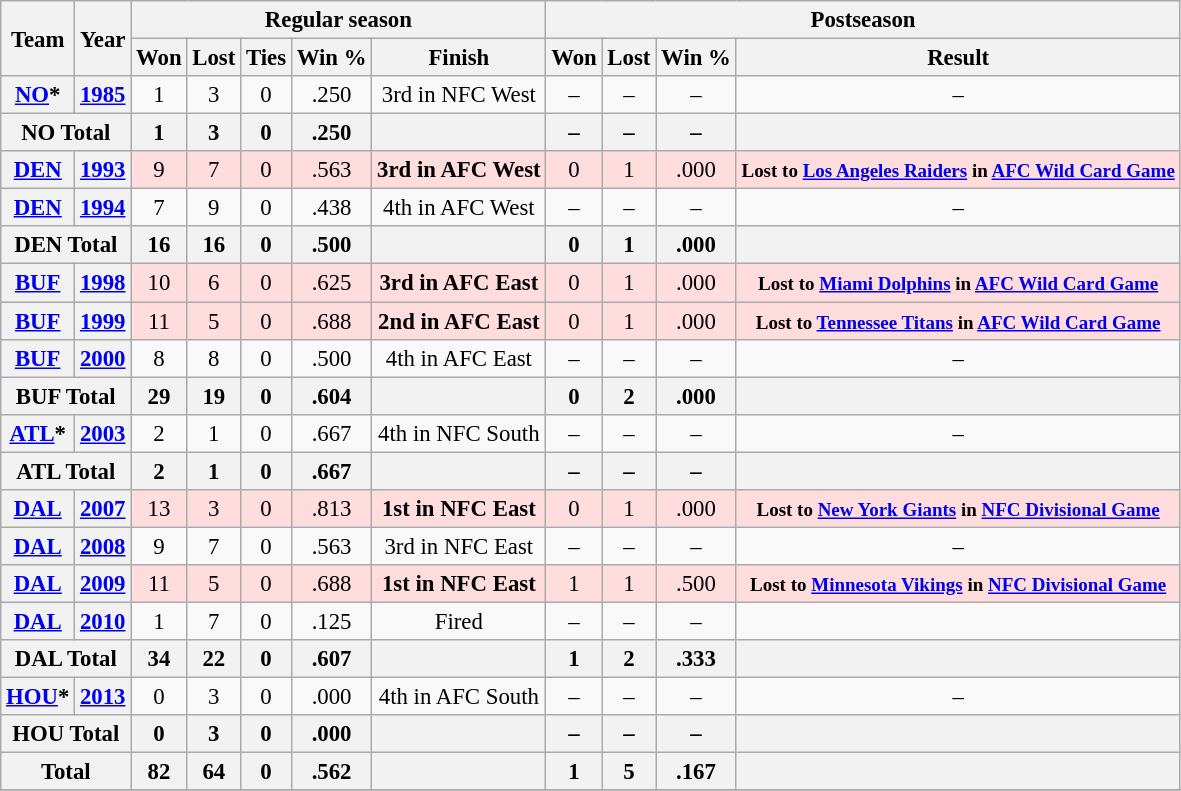<table class="wikitable" style="font-size: 95%; text-align:center;">
<tr>
<th rowspan="2">Team</th>
<th rowspan="2">Year</th>
<th colspan="5">Regular season</th>
<th colspan="4">Postseason</th>
</tr>
<tr>
<th>Won</th>
<th>Lost</th>
<th>Ties</th>
<th>Win %</th>
<th>Finish</th>
<th>Won</th>
<th>Lost</th>
<th>Win %</th>
<th>Result</th>
</tr>
<tr>
<th><a href='#'>NO</a>*</th>
<th><a href='#'>1985</a></th>
<td>1</td>
<td>3</td>
<td>0</td>
<td>.250</td>
<td>3rd in NFC West</td>
<td>–</td>
<td>–</td>
<td>–</td>
<td>–</td>
</tr>
<tr>
<th colspan="2">NO Total</th>
<th>1</th>
<th>3</th>
<th>0</th>
<th>.250</th>
<th></th>
<th>–</th>
<th>–</th>
<th>–</th>
<th></th>
</tr>
<tr ! style="background:#fdd;">
<th><a href='#'>DEN</a></th>
<th><a href='#'>1993</a></th>
<td>9</td>
<td>7</td>
<td>0</td>
<td>.563</td>
<td><strong>3rd in AFC West</strong></td>
<td>0</td>
<td>1</td>
<td>.000</td>
<td><small><strong>Lost to <a href='#'>Los Angeles Raiders</a> in <a href='#'>AFC Wild Card Game</a></strong></small></td>
</tr>
<tr>
<th><a href='#'>DEN</a></th>
<th><a href='#'>1994</a></th>
<td>7</td>
<td>9</td>
<td>0</td>
<td>.438</td>
<td>4th in AFC West</td>
<td>–</td>
<td>–</td>
<td>–</td>
<td>–</td>
</tr>
<tr>
<th colspan="2">DEN Total</th>
<th>16</th>
<th>16</th>
<th>0</th>
<th>.500</th>
<th></th>
<th>0</th>
<th>1</th>
<th>.000</th>
<th></th>
</tr>
<tr ! style="background:#fdd;">
<th><a href='#'>BUF</a></th>
<th><a href='#'>1998</a></th>
<td>10</td>
<td>6</td>
<td>0</td>
<td>.625</td>
<td><strong>3rd in AFC East</strong></td>
<td>0</td>
<td>1</td>
<td>.000</td>
<td><small><strong>Lost to <a href='#'>Miami Dolphins</a> in <a href='#'>AFC Wild Card Game</a></strong></small></td>
</tr>
<tr ! style="background:#fdd;">
<th><a href='#'>BUF</a></th>
<th><a href='#'>1999</a></th>
<td>11</td>
<td>5</td>
<td>0</td>
<td>.688</td>
<td><strong>2nd in AFC East</strong></td>
<td>0</td>
<td>1</td>
<td>.000</td>
<td><small><strong>Lost to <a href='#'>Tennessee Titans</a> in <a href='#'>AFC Wild Card Game</a></strong></small></td>
</tr>
<tr>
<th><a href='#'>BUF</a></th>
<th><a href='#'>2000</a></th>
<td>8</td>
<td>8</td>
<td>0</td>
<td>.500</td>
<td>4th in AFC East</td>
<td>–</td>
<td>–</td>
<td>–</td>
<td>–</td>
</tr>
<tr>
<th colspan="2">BUF Total</th>
<th>29</th>
<th>19</th>
<th>0</th>
<th>.604</th>
<th></th>
<th>0</th>
<th>2</th>
<th>.000</th>
<th></th>
</tr>
<tr>
<th><a href='#'>ATL</a>*</th>
<th><a href='#'>2003</a></th>
<td>2</td>
<td>1</td>
<td>0</td>
<td>.667</td>
<td>4th in NFC South</td>
<td>–</td>
<td>–</td>
<td>–</td>
<td>–</td>
</tr>
<tr>
<th colspan="2">ATL Total</th>
<th>2</th>
<th>1</th>
<th>0</th>
<th>.667</th>
<th></th>
<th>–</th>
<th>–</th>
<th>–</th>
<th></th>
</tr>
<tr ! style="background:#fdd;">
<th><a href='#'>DAL</a></th>
<th><a href='#'>2007</a></th>
<td>13</td>
<td>3</td>
<td>0</td>
<td>.813</td>
<td><strong>1st in NFC East</strong></td>
<td>0</td>
<td>1</td>
<td>.000</td>
<td><small><strong>Lost to <a href='#'>New York Giants</a> in <a href='#'>NFC Divisional Game</a></strong></small></td>
</tr>
<tr>
<th><a href='#'>DAL</a></th>
<th><a href='#'>2008</a></th>
<td>9</td>
<td>7</td>
<td>0</td>
<td>.563</td>
<td>3rd in NFC East</td>
<td>–</td>
<td>–</td>
<td>–</td>
<td>–</td>
</tr>
<tr ! style="background:#fdd;">
<th><a href='#'>DAL</a></th>
<th><a href='#'>2009</a></th>
<td>11</td>
<td>5</td>
<td>0</td>
<td>.688</td>
<td><strong>1st in NFC East</strong></td>
<td>1</td>
<td>1</td>
<td>.500</td>
<td><small><strong>Lost to <a href='#'>Minnesota Vikings</a> in <a href='#'>NFC Divisional Game</a></strong></small></td>
</tr>
<tr>
<th><a href='#'>DAL</a></th>
<th><a href='#'>2010</a></th>
<td>1</td>
<td>7</td>
<td>0</td>
<td>.125</td>
<td>Fired</td>
<td>–</td>
<td>–</td>
<td>–</td>
<td></td>
</tr>
<tr>
<th colspan="2">DAL Total</th>
<th>34</th>
<th>22</th>
<th>0</th>
<th>.607</th>
<th></th>
<th>1</th>
<th>2</th>
<th>.333</th>
<th></th>
</tr>
<tr>
<th><a href='#'>HOU</a>*</th>
<th><a href='#'>2013</a></th>
<td>0</td>
<td>3</td>
<td>0</td>
<td>.000</td>
<td>4th in AFC South</td>
<td>–</td>
<td>–</td>
<td>–</td>
<td>–</td>
</tr>
<tr>
<th colspan="2">HOU Total</th>
<th>0</th>
<th>3</th>
<th>0</th>
<th>.000</th>
<th></th>
<th>–</th>
<th>–</th>
<th>–</th>
<th></th>
</tr>
<tr>
<th colspan="2">Total</th>
<th>82</th>
<th>64</th>
<th>0</th>
<th>.562</th>
<th></th>
<th>1</th>
<th>5</th>
<th>.167</th>
<th></th>
</tr>
<tr>
</tr>
</table>
